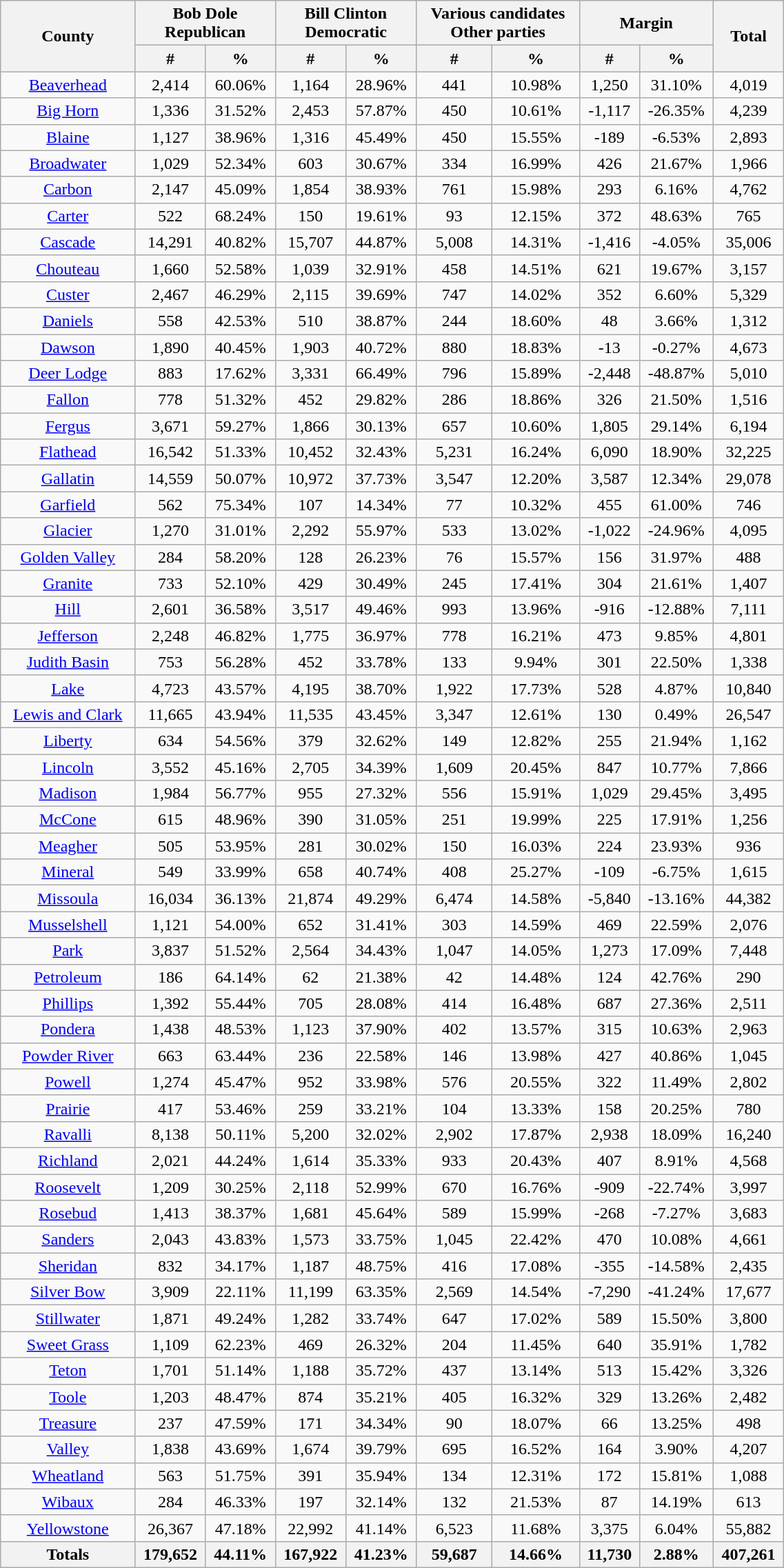<table width="60%" class="wikitable sortable">
<tr>
<th rowspan="2">County</th>
<th colspan="2">Bob Dole<br>Republican</th>
<th colspan="2">Bill Clinton<br>Democratic</th>
<th colspan="2">Various candidates<br>Other parties</th>
<th colspan="2">Margin</th>
<th rowspan="2">Total</th>
</tr>
<tr>
<th style="text-align:center;" data-sort-type="number">#</th>
<th style="text-align:center;" data-sort-type="number">%</th>
<th style="text-align:center;" data-sort-type="number">#</th>
<th style="text-align:center;" data-sort-type="number">%</th>
<th style="text-align:center;" data-sort-type="number">#</th>
<th style="text-align:center;" data-sort-type="number">%</th>
<th style="text-align:center;" data-sort-type="number">#</th>
<th style="text-align:center;" data-sort-type="number">%</th>
</tr>
<tr style="text-align:center;">
<td><a href='#'>Beaverhead</a></td>
<td>2,414</td>
<td>60.06%</td>
<td>1,164</td>
<td>28.96%</td>
<td>441</td>
<td>10.98%</td>
<td>1,250</td>
<td>31.10%</td>
<td>4,019</td>
</tr>
<tr style="text-align:center;">
<td><a href='#'>Big Horn</a></td>
<td>1,336</td>
<td>31.52%</td>
<td>2,453</td>
<td>57.87%</td>
<td>450</td>
<td>10.61%</td>
<td>-1,117</td>
<td>-26.35%</td>
<td>4,239</td>
</tr>
<tr style="text-align:center;">
<td><a href='#'>Blaine</a></td>
<td>1,127</td>
<td>38.96%</td>
<td>1,316</td>
<td>45.49%</td>
<td>450</td>
<td>15.55%</td>
<td>-189</td>
<td>-6.53%</td>
<td>2,893</td>
</tr>
<tr style="text-align:center;">
<td><a href='#'>Broadwater</a></td>
<td>1,029</td>
<td>52.34%</td>
<td>603</td>
<td>30.67%</td>
<td>334</td>
<td>16.99%</td>
<td>426</td>
<td>21.67%</td>
<td>1,966</td>
</tr>
<tr style="text-align:center;">
<td><a href='#'>Carbon</a></td>
<td>2,147</td>
<td>45.09%</td>
<td>1,854</td>
<td>38.93%</td>
<td>761</td>
<td>15.98%</td>
<td>293</td>
<td>6.16%</td>
<td>4,762</td>
</tr>
<tr style="text-align:center;">
<td><a href='#'>Carter</a></td>
<td>522</td>
<td>68.24%</td>
<td>150</td>
<td>19.61%</td>
<td>93</td>
<td>12.15%</td>
<td>372</td>
<td>48.63%</td>
<td>765</td>
</tr>
<tr style="text-align:center;">
<td><a href='#'>Cascade</a></td>
<td>14,291</td>
<td>40.82%</td>
<td>15,707</td>
<td>44.87%</td>
<td>5,008</td>
<td>14.31%</td>
<td>-1,416</td>
<td>-4.05%</td>
<td>35,006</td>
</tr>
<tr style="text-align:center;">
<td><a href='#'>Chouteau</a></td>
<td>1,660</td>
<td>52.58%</td>
<td>1,039</td>
<td>32.91%</td>
<td>458</td>
<td>14.51%</td>
<td>621</td>
<td>19.67%</td>
<td>3,157</td>
</tr>
<tr style="text-align:center;">
<td><a href='#'>Custer</a></td>
<td>2,467</td>
<td>46.29%</td>
<td>2,115</td>
<td>39.69%</td>
<td>747</td>
<td>14.02%</td>
<td>352</td>
<td>6.60%</td>
<td>5,329</td>
</tr>
<tr style="text-align:center;">
<td><a href='#'>Daniels</a></td>
<td>558</td>
<td>42.53%</td>
<td>510</td>
<td>38.87%</td>
<td>244</td>
<td>18.60%</td>
<td>48</td>
<td>3.66%</td>
<td>1,312</td>
</tr>
<tr style="text-align:center;">
<td><a href='#'>Dawson</a></td>
<td>1,890</td>
<td>40.45%</td>
<td>1,903</td>
<td>40.72%</td>
<td>880</td>
<td>18.83%</td>
<td>-13</td>
<td>-0.27%</td>
<td>4,673</td>
</tr>
<tr style="text-align:center;">
<td><a href='#'>Deer Lodge</a></td>
<td>883</td>
<td>17.62%</td>
<td>3,331</td>
<td>66.49%</td>
<td>796</td>
<td>15.89%</td>
<td>-2,448</td>
<td>-48.87%</td>
<td>5,010</td>
</tr>
<tr style="text-align:center;">
<td><a href='#'>Fallon</a></td>
<td>778</td>
<td>51.32%</td>
<td>452</td>
<td>29.82%</td>
<td>286</td>
<td>18.86%</td>
<td>326</td>
<td>21.50%</td>
<td>1,516</td>
</tr>
<tr style="text-align:center;">
<td><a href='#'>Fergus</a></td>
<td>3,671</td>
<td>59.27%</td>
<td>1,866</td>
<td>30.13%</td>
<td>657</td>
<td>10.60%</td>
<td>1,805</td>
<td>29.14%</td>
<td>6,194</td>
</tr>
<tr style="text-align:center;">
<td><a href='#'>Flathead</a></td>
<td>16,542</td>
<td>51.33%</td>
<td>10,452</td>
<td>32.43%</td>
<td>5,231</td>
<td>16.24%</td>
<td>6,090</td>
<td>18.90%</td>
<td>32,225</td>
</tr>
<tr style="text-align:center;">
<td><a href='#'>Gallatin</a></td>
<td>14,559</td>
<td>50.07%</td>
<td>10,972</td>
<td>37.73%</td>
<td>3,547</td>
<td>12.20%</td>
<td>3,587</td>
<td>12.34%</td>
<td>29,078</td>
</tr>
<tr style="text-align:center;">
<td><a href='#'>Garfield</a></td>
<td>562</td>
<td>75.34%</td>
<td>107</td>
<td>14.34%</td>
<td>77</td>
<td>10.32%</td>
<td>455</td>
<td>61.00%</td>
<td>746</td>
</tr>
<tr style="text-align:center;">
<td><a href='#'>Glacier</a></td>
<td>1,270</td>
<td>31.01%</td>
<td>2,292</td>
<td>55.97%</td>
<td>533</td>
<td>13.02%</td>
<td>-1,022</td>
<td>-24.96%</td>
<td>4,095</td>
</tr>
<tr style="text-align:center;">
<td><a href='#'>Golden Valley</a></td>
<td>284</td>
<td>58.20%</td>
<td>128</td>
<td>26.23%</td>
<td>76</td>
<td>15.57%</td>
<td>156</td>
<td>31.97%</td>
<td>488</td>
</tr>
<tr style="text-align:center;">
<td><a href='#'>Granite</a></td>
<td>733</td>
<td>52.10%</td>
<td>429</td>
<td>30.49%</td>
<td>245</td>
<td>17.41%</td>
<td>304</td>
<td>21.61%</td>
<td>1,407</td>
</tr>
<tr style="text-align:center;">
<td><a href='#'>Hill</a></td>
<td>2,601</td>
<td>36.58%</td>
<td>3,517</td>
<td>49.46%</td>
<td>993</td>
<td>13.96%</td>
<td>-916</td>
<td>-12.88%</td>
<td>7,111</td>
</tr>
<tr style="text-align:center;">
<td><a href='#'>Jefferson</a></td>
<td>2,248</td>
<td>46.82%</td>
<td>1,775</td>
<td>36.97%</td>
<td>778</td>
<td>16.21%</td>
<td>473</td>
<td>9.85%</td>
<td>4,801</td>
</tr>
<tr style="text-align:center;">
<td><a href='#'>Judith Basin</a></td>
<td>753</td>
<td>56.28%</td>
<td>452</td>
<td>33.78%</td>
<td>133</td>
<td>9.94%</td>
<td>301</td>
<td>22.50%</td>
<td>1,338</td>
</tr>
<tr style="text-align:center;">
<td><a href='#'>Lake</a></td>
<td>4,723</td>
<td>43.57%</td>
<td>4,195</td>
<td>38.70%</td>
<td>1,922</td>
<td>17.73%</td>
<td>528</td>
<td>4.87%</td>
<td>10,840</td>
</tr>
<tr style="text-align:center;">
<td><a href='#'>Lewis and Clark</a></td>
<td>11,665</td>
<td>43.94%</td>
<td>11,535</td>
<td>43.45%</td>
<td>3,347</td>
<td>12.61%</td>
<td>130</td>
<td>0.49%</td>
<td>26,547</td>
</tr>
<tr style="text-align:center;">
<td><a href='#'>Liberty</a></td>
<td>634</td>
<td>54.56%</td>
<td>379</td>
<td>32.62%</td>
<td>149</td>
<td>12.82%</td>
<td>255</td>
<td>21.94%</td>
<td>1,162</td>
</tr>
<tr style="text-align:center;">
<td><a href='#'>Lincoln</a></td>
<td>3,552</td>
<td>45.16%</td>
<td>2,705</td>
<td>34.39%</td>
<td>1,609</td>
<td>20.45%</td>
<td>847</td>
<td>10.77%</td>
<td>7,866</td>
</tr>
<tr style="text-align:center;">
<td><a href='#'>Madison</a></td>
<td>1,984</td>
<td>56.77%</td>
<td>955</td>
<td>27.32%</td>
<td>556</td>
<td>15.91%</td>
<td>1,029</td>
<td>29.45%</td>
<td>3,495</td>
</tr>
<tr style="text-align:center;">
<td><a href='#'>McCone</a></td>
<td>615</td>
<td>48.96%</td>
<td>390</td>
<td>31.05%</td>
<td>251</td>
<td>19.99%</td>
<td>225</td>
<td>17.91%</td>
<td>1,256</td>
</tr>
<tr style="text-align:center;">
<td><a href='#'>Meagher</a></td>
<td>505</td>
<td>53.95%</td>
<td>281</td>
<td>30.02%</td>
<td>150</td>
<td>16.03%</td>
<td>224</td>
<td>23.93%</td>
<td>936</td>
</tr>
<tr style="text-align:center;">
<td><a href='#'>Mineral</a></td>
<td>549</td>
<td>33.99%</td>
<td>658</td>
<td>40.74%</td>
<td>408</td>
<td>25.27%</td>
<td>-109</td>
<td>-6.75%</td>
<td>1,615</td>
</tr>
<tr style="text-align:center;">
<td><a href='#'>Missoula</a></td>
<td>16,034</td>
<td>36.13%</td>
<td>21,874</td>
<td>49.29%</td>
<td>6,474</td>
<td>14.58%</td>
<td>-5,840</td>
<td>-13.16%</td>
<td>44,382</td>
</tr>
<tr style="text-align:center;">
<td><a href='#'>Musselshell</a></td>
<td>1,121</td>
<td>54.00%</td>
<td>652</td>
<td>31.41%</td>
<td>303</td>
<td>14.59%</td>
<td>469</td>
<td>22.59%</td>
<td>2,076</td>
</tr>
<tr style="text-align:center;">
<td><a href='#'>Park</a></td>
<td>3,837</td>
<td>51.52%</td>
<td>2,564</td>
<td>34.43%</td>
<td>1,047</td>
<td>14.05%</td>
<td>1,273</td>
<td>17.09%</td>
<td>7,448</td>
</tr>
<tr style="text-align:center;">
<td><a href='#'>Petroleum</a></td>
<td>186</td>
<td>64.14%</td>
<td>62</td>
<td>21.38%</td>
<td>42</td>
<td>14.48%</td>
<td>124</td>
<td>42.76%</td>
<td>290</td>
</tr>
<tr style="text-align:center;">
<td><a href='#'>Phillips</a></td>
<td>1,392</td>
<td>55.44%</td>
<td>705</td>
<td>28.08%</td>
<td>414</td>
<td>16.48%</td>
<td>687</td>
<td>27.36%</td>
<td>2,511</td>
</tr>
<tr style="text-align:center;">
<td><a href='#'>Pondera</a></td>
<td>1,438</td>
<td>48.53%</td>
<td>1,123</td>
<td>37.90%</td>
<td>402</td>
<td>13.57%</td>
<td>315</td>
<td>10.63%</td>
<td>2,963</td>
</tr>
<tr style="text-align:center;">
<td><a href='#'>Powder River</a></td>
<td>663</td>
<td>63.44%</td>
<td>236</td>
<td>22.58%</td>
<td>146</td>
<td>13.98%</td>
<td>427</td>
<td>40.86%</td>
<td>1,045</td>
</tr>
<tr style="text-align:center;">
<td><a href='#'>Powell</a></td>
<td>1,274</td>
<td>45.47%</td>
<td>952</td>
<td>33.98%</td>
<td>576</td>
<td>20.55%</td>
<td>322</td>
<td>11.49%</td>
<td>2,802</td>
</tr>
<tr style="text-align:center;">
<td><a href='#'>Prairie</a></td>
<td>417</td>
<td>53.46%</td>
<td>259</td>
<td>33.21%</td>
<td>104</td>
<td>13.33%</td>
<td>158</td>
<td>20.25%</td>
<td>780</td>
</tr>
<tr style="text-align:center;">
<td><a href='#'>Ravalli</a></td>
<td>8,138</td>
<td>50.11%</td>
<td>5,200</td>
<td>32.02%</td>
<td>2,902</td>
<td>17.87%</td>
<td>2,938</td>
<td>18.09%</td>
<td>16,240</td>
</tr>
<tr style="text-align:center;">
<td><a href='#'>Richland</a></td>
<td>2,021</td>
<td>44.24%</td>
<td>1,614</td>
<td>35.33%</td>
<td>933</td>
<td>20.43%</td>
<td>407</td>
<td>8.91%</td>
<td>4,568</td>
</tr>
<tr style="text-align:center;">
<td><a href='#'>Roosevelt</a></td>
<td>1,209</td>
<td>30.25%</td>
<td>2,118</td>
<td>52.99%</td>
<td>670</td>
<td>16.76%</td>
<td>-909</td>
<td>-22.74%</td>
<td>3,997</td>
</tr>
<tr style="text-align:center;">
<td><a href='#'>Rosebud</a></td>
<td>1,413</td>
<td>38.37%</td>
<td>1,681</td>
<td>45.64%</td>
<td>589</td>
<td>15.99%</td>
<td>-268</td>
<td>-7.27%</td>
<td>3,683</td>
</tr>
<tr style="text-align:center;">
<td><a href='#'>Sanders</a></td>
<td>2,043</td>
<td>43.83%</td>
<td>1,573</td>
<td>33.75%</td>
<td>1,045</td>
<td>22.42%</td>
<td>470</td>
<td>10.08%</td>
<td>4,661</td>
</tr>
<tr style="text-align:center;">
<td><a href='#'>Sheridan</a></td>
<td>832</td>
<td>34.17%</td>
<td>1,187</td>
<td>48.75%</td>
<td>416</td>
<td>17.08%</td>
<td>-355</td>
<td>-14.58%</td>
<td>2,435</td>
</tr>
<tr style="text-align:center;">
<td><a href='#'>Silver Bow</a></td>
<td>3,909</td>
<td>22.11%</td>
<td>11,199</td>
<td>63.35%</td>
<td>2,569</td>
<td>14.54%</td>
<td>-7,290</td>
<td>-41.24%</td>
<td>17,677</td>
</tr>
<tr style="text-align:center;">
<td><a href='#'>Stillwater</a></td>
<td>1,871</td>
<td>49.24%</td>
<td>1,282</td>
<td>33.74%</td>
<td>647</td>
<td>17.02%</td>
<td>589</td>
<td>15.50%</td>
<td>3,800</td>
</tr>
<tr style="text-align:center;">
<td><a href='#'>Sweet Grass</a></td>
<td>1,109</td>
<td>62.23%</td>
<td>469</td>
<td>26.32%</td>
<td>204</td>
<td>11.45%</td>
<td>640</td>
<td>35.91%</td>
<td>1,782</td>
</tr>
<tr style="text-align:center;">
<td><a href='#'>Teton</a></td>
<td>1,701</td>
<td>51.14%</td>
<td>1,188</td>
<td>35.72%</td>
<td>437</td>
<td>13.14%</td>
<td>513</td>
<td>15.42%</td>
<td>3,326</td>
</tr>
<tr style="text-align:center;">
<td><a href='#'>Toole</a></td>
<td>1,203</td>
<td>48.47%</td>
<td>874</td>
<td>35.21%</td>
<td>405</td>
<td>16.32%</td>
<td>329</td>
<td>13.26%</td>
<td>2,482</td>
</tr>
<tr style="text-align:center;">
<td><a href='#'>Treasure</a></td>
<td>237</td>
<td>47.59%</td>
<td>171</td>
<td>34.34%</td>
<td>90</td>
<td>18.07%</td>
<td>66</td>
<td>13.25%</td>
<td>498</td>
</tr>
<tr style="text-align:center;">
<td><a href='#'>Valley</a></td>
<td>1,838</td>
<td>43.69%</td>
<td>1,674</td>
<td>39.79%</td>
<td>695</td>
<td>16.52%</td>
<td>164</td>
<td>3.90%</td>
<td>4,207</td>
</tr>
<tr style="text-align:center;">
<td><a href='#'>Wheatland</a></td>
<td>563</td>
<td>51.75%</td>
<td>391</td>
<td>35.94%</td>
<td>134</td>
<td>12.31%</td>
<td>172</td>
<td>15.81%</td>
<td>1,088</td>
</tr>
<tr style="text-align:center;">
<td><a href='#'>Wibaux</a></td>
<td>284</td>
<td>46.33%</td>
<td>197</td>
<td>32.14%</td>
<td>132</td>
<td>21.53%</td>
<td>87</td>
<td>14.19%</td>
<td>613</td>
</tr>
<tr style="text-align:center;">
<td><a href='#'>Yellowstone</a></td>
<td>26,367</td>
<td>47.18%</td>
<td>22,992</td>
<td>41.14%</td>
<td>6,523</td>
<td>11.68%</td>
<td>3,375</td>
<td>6.04%</td>
<td>55,882</td>
</tr>
<tr>
<th>Totals</th>
<th>179,652</th>
<th>44.11%</th>
<th>167,922</th>
<th>41.23%</th>
<th>59,687</th>
<th>14.66%</th>
<th>11,730</th>
<th>2.88%</th>
<th>407,261</th>
</tr>
</table>
